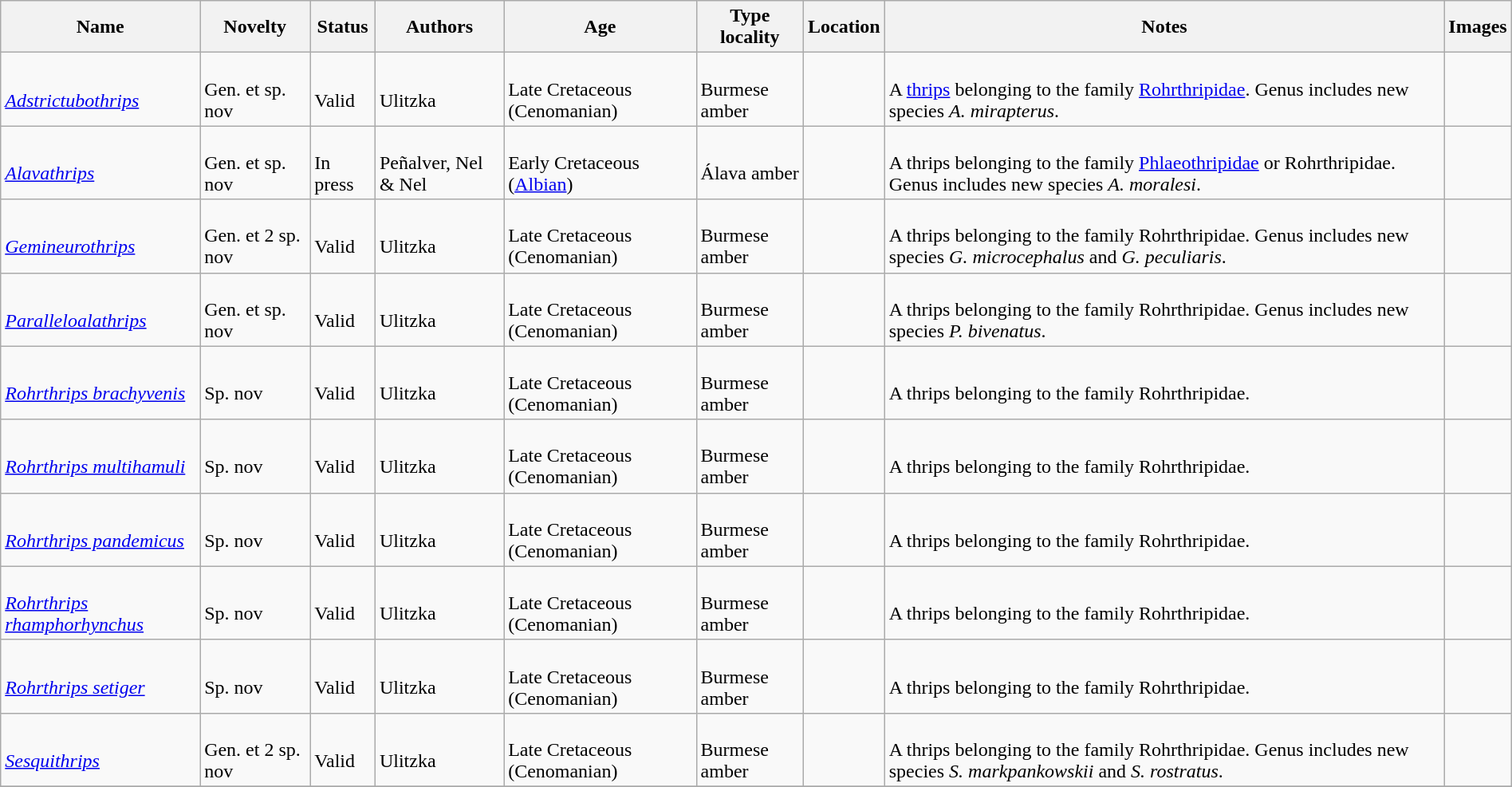<table class="wikitable sortable" align="center" width="100%">
<tr>
<th>Name</th>
<th>Novelty</th>
<th>Status</th>
<th>Authors</th>
<th>Age</th>
<th>Type locality</th>
<th>Location</th>
<th>Notes</th>
<th>Images</th>
</tr>
<tr>
<td><br><em><a href='#'>Adstrictubothrips</a></em></td>
<td><br>Gen. et sp. nov</td>
<td><br>Valid</td>
<td><br>Ulitzka</td>
<td><br>Late Cretaceous (Cenomanian)</td>
<td><br>Burmese amber</td>
<td><br></td>
<td><br>A <a href='#'>thrips</a> belonging to the family <a href='#'>Rohrthripidae</a>. Genus includes new species <em>A. mirapterus</em>.</td>
<td></td>
</tr>
<tr>
<td><br><em><a href='#'>Alavathrips</a></em></td>
<td><br>Gen. et sp. nov</td>
<td><br>In press</td>
<td><br>Peñalver, Nel & Nel</td>
<td><br>Early Cretaceous (<a href='#'>Albian</a>)</td>
<td><br>Álava amber</td>
<td><br></td>
<td><br>A thrips belonging to the family <a href='#'>Phlaeothripidae</a> or Rohrthripidae. Genus includes new species <em>A. moralesi</em>.</td>
<td></td>
</tr>
<tr>
<td><br><em><a href='#'>Gemineurothrips</a></em></td>
<td><br>Gen. et 2 sp. nov</td>
<td><br>Valid</td>
<td><br>Ulitzka</td>
<td><br>Late Cretaceous (Cenomanian)</td>
<td><br>Burmese amber</td>
<td><br></td>
<td><br>A thrips belonging to the family Rohrthripidae. Genus includes new species <em>G. microcephalus</em> and <em>G. peculiaris</em>.</td>
<td></td>
</tr>
<tr>
<td><br><em><a href='#'>Paralleloalathrips</a></em></td>
<td><br>Gen. et sp. nov</td>
<td><br>Valid</td>
<td><br>Ulitzka</td>
<td><br>Late Cretaceous (Cenomanian)</td>
<td><br>Burmese amber</td>
<td><br></td>
<td><br>A thrips belonging to the family Rohrthripidae. Genus includes new species <em>P. bivenatus</em>.</td>
<td></td>
</tr>
<tr>
<td><br><em><a href='#'>Rohrthrips brachyvenis</a></em></td>
<td><br>Sp. nov</td>
<td><br>Valid</td>
<td><br>Ulitzka</td>
<td><br>Late Cretaceous (Cenomanian)</td>
<td><br>Burmese amber</td>
<td><br></td>
<td><br>A thrips belonging to the family Rohrthripidae.</td>
<td></td>
</tr>
<tr>
<td><br><em><a href='#'>Rohrthrips multihamuli</a></em></td>
<td><br>Sp. nov</td>
<td><br>Valid</td>
<td><br>Ulitzka</td>
<td><br>Late Cretaceous (Cenomanian)</td>
<td><br>Burmese amber</td>
<td><br></td>
<td><br>A thrips belonging to the family Rohrthripidae.</td>
<td></td>
</tr>
<tr>
<td><br><em><a href='#'>Rohrthrips pandemicus</a></em></td>
<td><br>Sp. nov</td>
<td><br>Valid</td>
<td><br>Ulitzka</td>
<td><br>Late Cretaceous (Cenomanian)</td>
<td><br>Burmese amber</td>
<td><br></td>
<td><br>A thrips belonging to the family Rohrthripidae.</td>
<td></td>
</tr>
<tr>
<td><br><em><a href='#'>Rohrthrips rhamphorhynchus</a></em></td>
<td><br>Sp. nov</td>
<td><br>Valid</td>
<td><br>Ulitzka</td>
<td><br>Late Cretaceous (Cenomanian)</td>
<td><br>Burmese amber</td>
<td><br></td>
<td><br>A thrips belonging to the family Rohrthripidae.</td>
<td></td>
</tr>
<tr>
<td><br><em><a href='#'>Rohrthrips setiger</a></em></td>
<td><br>Sp. nov</td>
<td><br>Valid</td>
<td><br>Ulitzka</td>
<td><br>Late Cretaceous (Cenomanian)</td>
<td><br>Burmese amber</td>
<td><br></td>
<td><br>A thrips belonging to the family Rohrthripidae.</td>
<td></td>
</tr>
<tr>
<td><br><em><a href='#'>Sesquithrips</a></em></td>
<td><br>Gen. et 2 sp. nov</td>
<td><br>Valid</td>
<td><br>Ulitzka</td>
<td><br>Late Cretaceous (Cenomanian)</td>
<td><br>Burmese amber</td>
<td><br></td>
<td><br>A thrips belonging to the family Rohrthripidae. Genus includes new species <em>S. markpankowskii</em> and <em>S. rostratus</em>.</td>
<td></td>
</tr>
<tr>
</tr>
</table>
